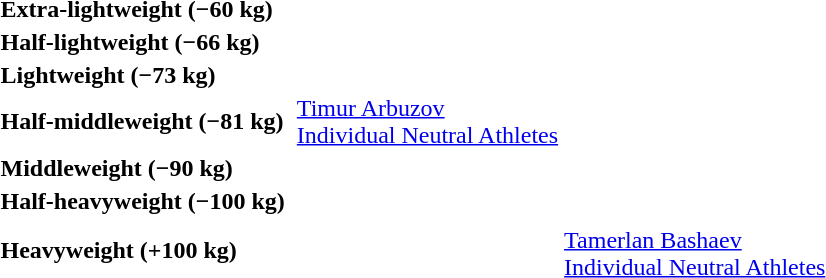<table>
<tr>
<th rowspan=2 style="text-align:left;">Extra-lightweight (−60 kg)<br></th>
<td rowspan=2></td>
<td rowspan=2></td>
<td></td>
</tr>
<tr>
<td></td>
</tr>
<tr>
<th rowspan=2 style="text-align:left;">Half-lightweight (−66 kg)<br></th>
<td rowspan=2></td>
<td rowspan=2></td>
<td></td>
</tr>
<tr>
<td></td>
</tr>
<tr>
<th rowspan=2 style="text-align:left;">Lightweight (−73 kg)<br></th>
<td rowspan=2></td>
<td rowspan=2></td>
<td></td>
</tr>
<tr>
<td></td>
</tr>
<tr>
<th rowspan=2 style="text-align:left;">Half-middleweight (−81 kg)<br></th>
<td rowspan=2></td>
<td rowspan=2><a href='#'>Timur Arbuzov</a><br> <a href='#'>Individual Neutral Athletes</a></td>
<td></td>
</tr>
<tr>
<td></td>
</tr>
<tr>
<th rowspan=2 style="text-align:left;">Middleweight (−90 kg)<br></th>
<td rowspan=2></td>
<td rowspan=2></td>
<td></td>
</tr>
<tr>
<td></td>
</tr>
<tr>
<th rowspan=2 style="text-align:left;">Half-heavyweight (−100 kg)<br></th>
<td rowspan=2></td>
<td rowspan=2></td>
<td></td>
</tr>
<tr>
<td></td>
</tr>
<tr>
<th rowspan=2 style="text-align:left;">Heavyweight (+100 kg)<br></th>
<td rowspan=2></td>
<td rowspan=2></td>
<td></td>
</tr>
<tr>
<td><a href='#'>Tamerlan Bashaev</a><br> <a href='#'>Individual Neutral Athletes</a></td>
</tr>
</table>
